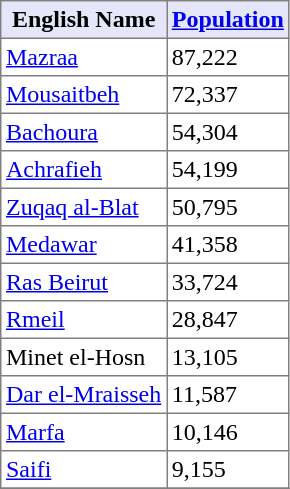<table class="toccolours sortable" border="1" cellpadding="3" style="border-collapse:collapse">
<tr bgcolor=#E6E6FA>
<th>English Name</th>
<th><a href='#'>Population</a></th>
</tr>
<tr>
<td><a href='#'>Mazraa</a></td>
<td>87,222</td>
</tr>
<tr>
<td><a href='#'>Mousaitbeh</a></td>
<td>72,337</td>
</tr>
<tr>
<td><a href='#'>Bachoura</a></td>
<td>54,304</td>
</tr>
<tr>
<td><a href='#'>Achrafieh</a></td>
<td>54,199</td>
</tr>
<tr>
<td><a href='#'>Zuqaq al-Blat</a></td>
<td>50,795</td>
</tr>
<tr>
<td><a href='#'>Medawar</a></td>
<td>41,358</td>
</tr>
<tr>
<td><a href='#'>Ras Beirut</a></td>
<td>33,724</td>
</tr>
<tr>
<td><a href='#'>Rmeil</a></td>
<td>28,847</td>
</tr>
<tr>
<td>Minet el-Hosn</td>
<td>13,105</td>
</tr>
<tr>
<td><a href='#'>Dar el-Mraisseh</a></td>
<td>11,587</td>
</tr>
<tr>
<td><a href='#'>Marfa</a></td>
<td>10,146</td>
</tr>
<tr>
<td><a href='#'>Saifi</a></td>
<td>9,155</td>
</tr>
<tr>
</tr>
</table>
